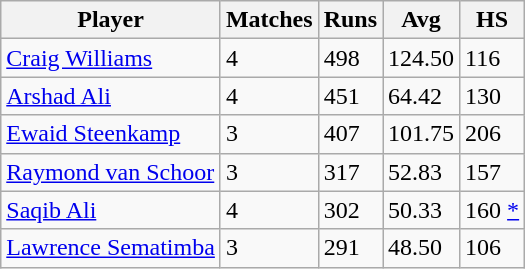<table class="wikitable">
<tr>
<th>Player</th>
<th>Matches</th>
<th>Runs</th>
<th>Avg</th>
<th>HS</th>
</tr>
<tr>
<td> <a href='#'>Craig Williams</a></td>
<td>4</td>
<td>498</td>
<td>124.50</td>
<td>116</td>
</tr>
<tr>
<td> <a href='#'>Arshad Ali</a></td>
<td>4</td>
<td>451</td>
<td>64.42</td>
<td>130</td>
</tr>
<tr>
<td> <a href='#'>Ewaid Steenkamp</a></td>
<td>3</td>
<td>407</td>
<td>101.75</td>
<td>206</td>
</tr>
<tr>
<td> <a href='#'>Raymond van Schoor</a></td>
<td>3</td>
<td>317</td>
<td>52.83</td>
<td>157</td>
</tr>
<tr>
<td> <a href='#'>Saqib Ali</a></td>
<td>4</td>
<td>302</td>
<td>50.33</td>
<td>160 <a href='#'>*</a></td>
</tr>
<tr>
<td> <a href='#'>Lawrence Sematimba</a></td>
<td>3</td>
<td>291</td>
<td>48.50</td>
<td>106</td>
</tr>
</table>
